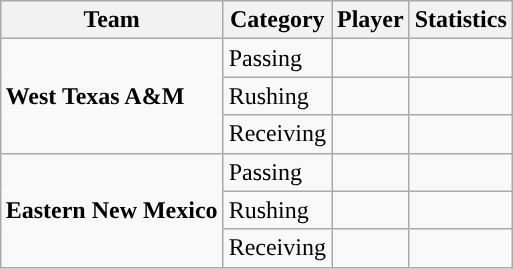<table class="wikitable" style="float: right;">
<tr>
<th>Team</th>
<th>Category</th>
<th>Player</th>
<th>Statistics</th>
</tr>
<tr>
<td rowspan=3><strong>West Texas A&M</strong></td>
<td>Passing</td>
<td></td>
<td></td>
</tr>
<tr>
<td>Rushing</td>
<td></td>
<td></td>
</tr>
<tr>
<td>Receiving</td>
<td></td>
<td></td>
</tr>
<tr>
<td rowspan=3><strong>Eastern New Mexico</strong></td>
<td>Passing</td>
<td></td>
<td></td>
</tr>
<tr>
<td>Rushing</td>
<td></td>
<td></td>
</tr>
<tr>
<td>Receiving</td>
<td></td>
<td></td>
</tr>
</table>
